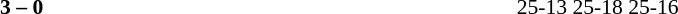<table width=100% cellspacing=1>
<tr>
<th width=20%></th>
<th width=12%></th>
<th width=20%></th>
<th width=33%></th>
<td></td>
</tr>
<tr style=font-size:90%>
<td align=right><strong></strong></td>
<td align=center><strong>3 – 0</strong></td>
<td></td>
<td>25-13 25-18 25-16</td>
</tr>
</table>
